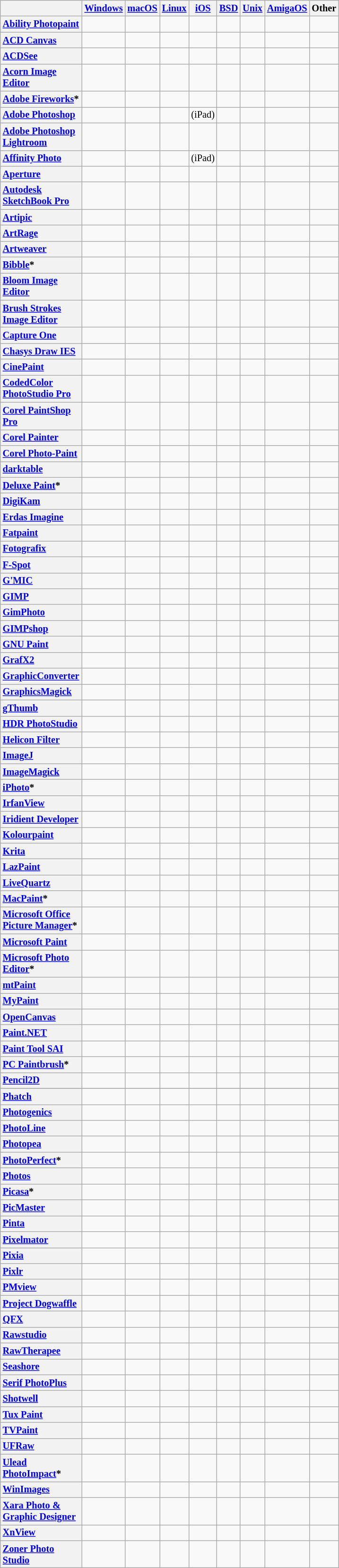<table class="sortable wikitable" style="font-size: 85%; text-align: center; width: auto;">
<tr>
<th style="width:8em"></th>
<th><a href='#'>Windows</a></th>
<th><a href='#'>macOS</a></th>
<th><a href='#'>Linux</a></th>
<th><a href='#'>iOS</a></th>
<th><a href='#'>BSD</a></th>
<th><a href='#'>Unix</a></th>
<th><a href='#'>AmigaOS</a></th>
<th>Other</th>
</tr>
<tr>
<th style="text-align:left;"><a href='#'>Ability Photopaint</a></th>
<td></td>
<td></td>
<td></td>
<td></td>
<td></td>
<td></td>
<td></td>
<td></td>
</tr>
<tr>
<th style="text-align:left;"><a href='#'>ACD Canvas</a></th>
<td></td>
<td></td>
<td></td>
<td></td>
<td></td>
<td></td>
<td></td>
<td></td>
</tr>
<tr>
<th style="text-align:left;"><a href='#'>ACDSee</a></th>
<td></td>
<td></td>
<td></td>
<td></td>
<td></td>
<td></td>
<td></td>
<td></td>
</tr>
<tr>
<th style="text-align:left;"><a href='#'>Acorn Image Editor</a></th>
<td></td>
<td></td>
<td></td>
<td></td>
<td></td>
<td></td>
<td></td>
<td></td>
</tr>
<tr>
<th style="text-align:left;"><a href='#'>Adobe Fireworks</a>*</th>
<td></td>
<td></td>
<td></td>
<td></td>
<td></td>
<td></td>
<td></td>
<td></td>
</tr>
<tr>
<th style="text-align:left;"><a href='#'>Adobe Photoshop</a></th>
<td></td>
<td></td>
<td></td>
<td> (iPad)</td>
<td></td>
<td></td>
<td></td>
<td></td>
</tr>
<tr>
<th style="text-align:left;"><a href='#'>Adobe Photoshop Lightroom</a></th>
<td></td>
<td></td>
<td></td>
<td></td>
<td></td>
<td></td>
<td></td>
<td></td>
</tr>
<tr>
<th style="text-align:left;"><a href='#'>Affinity Photo</a></th>
<td></td>
<td></td>
<td></td>
<td> (iPad)</td>
<td></td>
<td></td>
<td></td>
<td></td>
</tr>
<tr>
<th style="text-align:left;"><a href='#'>Aperture</a></th>
<td></td>
<td></td>
<td></td>
<td></td>
<td></td>
<td></td>
<td></td>
<td></td>
</tr>
<tr>
<th style="text-align:left;"><a href='#'>Autodesk SketchBook Pro</a></th>
<td></td>
<td></td>
<td></td>
<td></td>
<td></td>
<td></td>
<td></td>
<td></td>
</tr>
<tr>
<th style="text-align:left;"><a href='#'>Artipic</a></th>
<td></td>
<td></td>
<td></td>
<td></td>
<td></td>
<td></td>
<td></td>
<td></td>
</tr>
<tr>
<th style="text-align:left;"><a href='#'>ArtRage</a></th>
<td></td>
<td></td>
<td></td>
<td></td>
<td></td>
<td></td>
<td></td>
<td></td>
</tr>
<tr>
<th style="text-align:left;"><a href='#'>Artweaver</a></th>
<td></td>
<td></td>
<td></td>
<td></td>
<td></td>
<td></td>
<td></td>
<td></td>
</tr>
<tr>
<th style="text-align:left;"><a href='#'>Bibble</a>*</th>
<td></td>
<td></td>
<td></td>
<td></td>
<td></td>
<td></td>
<td></td>
<td></td>
</tr>
<tr>
<th style="text-align:left;"><a href='#'>Bloom Image Editor</a></th>
<td></td>
<td></td>
<td></td>
<td></td>
<td></td>
<td></td>
<td></td>
<td></td>
</tr>
<tr>
<th style="text-align:left;"><a href='#'>Brush Strokes Image Editor</a></th>
<td></td>
<td></td>
<td></td>
<td></td>
<td></td>
<td></td>
<td></td>
<td></td>
</tr>
<tr>
<th style="text-align:left;"><a href='#'>Capture One</a></th>
<td></td>
<td></td>
<td></td>
<td></td>
<td></td>
<td></td>
<td></td>
<td></td>
</tr>
<tr>
<th style="text-align:left;"><a href='#'>Chasys Draw IES</a></th>
<td></td>
<td></td>
<td></td>
<td></td>
<td></td>
<td></td>
<td></td>
<td></td>
</tr>
<tr>
<th style="text-align:left;"><a href='#'>CinePaint</a></th>
<td></td>
<td></td>
<td></td>
<td></td>
<td></td>
<td></td>
<td></td>
<td></td>
</tr>
<tr>
<th style="text-align:left;"><a href='#'>CodedColor PhotoStudio Pro</a></th>
<td></td>
<td></td>
<td></td>
<td></td>
<td></td>
<td></td>
<td></td>
<td></td>
</tr>
<tr>
<th style="text-align:left;"><a href='#'>Corel PaintShop Pro</a></th>
<td></td>
<td></td>
<td></td>
<td></td>
<td></td>
<td></td>
<td></td>
<td></td>
</tr>
<tr>
<th style="text-align:left;"><a href='#'>Corel Painter</a></th>
<td></td>
<td></td>
<td></td>
<td></td>
<td></td>
<td></td>
<td></td>
<td></td>
</tr>
<tr>
<th style="text-align:left;"><a href='#'>Corel Photo-Paint</a></th>
<td></td>
<td></td>
<td></td>
<td></td>
<td></td>
<td></td>
<td></td>
<td></td>
</tr>
<tr>
<th style="text-align:left;"><a href='#'>darktable</a></th>
<td></td>
<td></td>
<td></td>
<td></td>
<td></td>
<td></td>
<td></td>
<td></td>
</tr>
<tr>
<th style="text-align:left;"><a href='#'>Deluxe Paint</a>*</th>
<td></td>
<td></td>
<td></td>
<td></td>
<td></td>
<td></td>
<td></td>
<td></td>
</tr>
<tr>
<th style="text-align:left;"><a href='#'>DigiKam</a></th>
<td></td>
<td></td>
<td></td>
<td></td>
<td></td>
<td></td>
<td></td>
<td></td>
</tr>
<tr>
<th style="text-align:left;"><a href='#'>Erdas Imagine</a></th>
<td></td>
<td></td>
<td></td>
<td></td>
<td></td>
<td></td>
<td></td>
<td></td>
</tr>
<tr>
<th style="text-align:left;"><a href='#'>Fatpaint</a></th>
<td></td>
<td></td>
<td></td>
<td></td>
<td></td>
<td></td>
<td></td>
<td></td>
</tr>
<tr>
<th style="text-align:left;"><a href='#'>Fotografix</a></th>
<td></td>
<td></td>
<td></td>
<td></td>
<td></td>
<td></td>
<td></td>
<td></td>
</tr>
<tr>
<th style="text-align:left;"><a href='#'>F-Spot</a></th>
<td></td>
<td></td>
<td></td>
<td></td>
<td></td>
<td></td>
<td></td>
<td></td>
</tr>
<tr>
<th style="text-align:left;"><a href='#'>G'MIC</a></th>
<td></td>
<td></td>
<td></td>
<td></td>
<td></td>
<td></td>
<td></td>
<td></td>
</tr>
<tr>
<th style="text-align:left;"><a href='#'>GIMP</a></th>
<td></td>
<td></td>
<td></td>
<td></td>
<td></td>
<td></td>
<td></td>
<td></td>
</tr>
<tr>
<th style="text-align:left;"><a href='#'>GimPhoto</a></th>
<td></td>
<td></td>
<td></td>
<td></td>
<td></td>
<td></td>
<td></td>
<td></td>
</tr>
<tr>
<th style="text-align:left;"><a href='#'>GIMPshop</a></th>
<td></td>
<td></td>
<td></td>
<td></td>
<td></td>
<td></td>
<td></td>
<td></td>
</tr>
<tr>
<th style="text-align:left;"><a href='#'>GNU Paint</a></th>
<td></td>
<td></td>
<td></td>
<td></td>
<td></td>
<td></td>
<td></td>
<td></td>
</tr>
<tr>
<th style="text-align:left;"><a href='#'>GrafX2</a></th>
<td></td>
<td></td>
<td></td>
<td></td>
<td></td>
<td></td>
<td></td>
<td></td>
</tr>
<tr>
<th style="text-align:left;"><a href='#'>GraphicConverter</a></th>
<td></td>
<td></td>
<td></td>
<td></td>
<td></td>
<td></td>
<td></td>
<td></td>
</tr>
<tr>
<th style="text-align:left;"><a href='#'>GraphicsMagick</a></th>
<td></td>
<td></td>
<td></td>
<td></td>
<td></td>
<td></td>
<td></td>
<td></td>
</tr>
<tr>
<th style="text-align:left;"><a href='#'>gThumb</a></th>
<td></td>
<td></td>
<td></td>
<td></td>
<td></td>
<td></td>
<td></td>
<td></td>
</tr>
<tr>
<th style="text-align:left;"><a href='#'>HDR PhotoStudio</a></th>
<td></td>
<td></td>
<td></td>
<td></td>
<td></td>
<td></td>
<td></td>
<td></td>
</tr>
<tr>
<th style="text-align:left;"><a href='#'>Helicon Filter</a></th>
<td></td>
<td></td>
<td></td>
<td></td>
<td></td>
<td></td>
<td></td>
<td></td>
</tr>
<tr>
<th style="text-align:left;"><a href='#'>ImageJ</a></th>
<td></td>
<td></td>
<td></td>
<td></td>
<td></td>
<td></td>
<td></td>
<td></td>
</tr>
<tr>
<th style="text-align:left;"><a href='#'>ImageMagick</a></th>
<td></td>
<td></td>
<td></td>
<td></td>
<td></td>
<td></td>
<td></td>
<td></td>
</tr>
<tr>
<th style="text-align:left;"><a href='#'>iPhoto</a>*</th>
<td></td>
<td></td>
<td></td>
<td></td>
<td></td>
<td></td>
<td></td>
<td></td>
</tr>
<tr>
<th style="text-align:left;"><a href='#'>IrfanView</a></th>
<td></td>
<td></td>
<td></td>
<td></td>
<td></td>
<td></td>
<td></td>
<td></td>
</tr>
<tr>
<th style="text-align:left;"><a href='#'>Iridient Developer</a></th>
<td></td>
<td></td>
<td></td>
<td></td>
<td></td>
<td></td>
<td></td>
<td></td>
</tr>
<tr>
<th style="text-align:left;"><a href='#'>Kolourpaint</a></th>
<td></td>
<td></td>
<td></td>
<td></td>
<td></td>
<td></td>
<td></td>
<td></td>
</tr>
<tr>
<th style="text-align:left;"><a href='#'>Krita</a></th>
<td></td>
<td></td>
<td></td>
<td></td>
<td></td>
<td></td>
<td></td>
<td></td>
</tr>
<tr>
<th style="text-align:left;"><a href='#'>LazPaint</a></th>
<td></td>
<td></td>
<td></td>
<td></td>
<td></td>
<td></td>
<td></td>
<td></td>
</tr>
<tr>
<th style="text-align:left;"><a href='#'>LiveQuartz</a></th>
<td></td>
<td></td>
<td></td>
<td></td>
<td></td>
<td></td>
<td></td>
<td></td>
</tr>
<tr>
<th style="text-align:left;"><a href='#'>MacPaint</a>*</th>
<td></td>
<td></td>
<td></td>
<td></td>
<td></td>
<td></td>
<td></td>
<td></td>
</tr>
<tr>
<th style="text-align:left;"><a href='#'>Microsoft Office Picture Manager</a>*</th>
<td></td>
<td></td>
<td></td>
<td></td>
<td></td>
<td></td>
<td></td>
<td></td>
</tr>
<tr>
<th style="text-align:left;"><a href='#'>Microsoft Paint</a></th>
<td></td>
<td></td>
<td></td>
<td></td>
<td></td>
<td></td>
<td></td>
<td></td>
</tr>
<tr>
<th style="text-align:left;"><a href='#'>Microsoft Photo Editor</a>*</th>
<td></td>
<td></td>
<td></td>
<td></td>
<td></td>
<td></td>
<td></td>
<td></td>
</tr>
<tr>
<th style="text-align:left;"><a href='#'>mtPaint</a></th>
<td></td>
<td></td>
<td></td>
<td></td>
<td></td>
<td></td>
<td></td>
<td></td>
</tr>
<tr>
<th style="text-align:left;"><a href='#'>MyPaint</a></th>
<td></td>
<td></td>
<td></td>
<td></td>
<td></td>
<td></td>
<td></td>
<td></td>
</tr>
<tr>
<th style="text-align:left;"><a href='#'>OpenCanvas</a></th>
<td></td>
<td></td>
<td></td>
<td></td>
<td></td>
<td></td>
<td></td>
<td></td>
</tr>
<tr>
<th style="text-align:left;"><a href='#'>Paint.NET</a></th>
<td></td>
<td></td>
<td></td>
<td></td>
<td></td>
<td></td>
<td></td>
<td></td>
</tr>
<tr>
<th style="text-align:left;"><a href='#'>Paint Tool SAI</a></th>
<td></td>
<td></td>
<td></td>
<td></td>
<td></td>
<td></td>
<td></td>
<td></td>
</tr>
<tr>
<th style="text-align:left;"><a href='#'>PC Paintbrush</a>*</th>
<td></td>
<td></td>
<td></td>
<td></td>
<td></td>
<td></td>
<td></td>
<td></td>
</tr>
<tr>
<th style="text-align:left;"><a href='#'>Pencil2D</a></th>
<td></td>
<td></td>
<td></td>
<td></td>
<td></td>
<td></td>
<td></td>
<td></td>
</tr>
<tr>
</tr>
<tr>
<th style="text-align:left;"><a href='#'>Phatch</a></th>
<td></td>
<td></td>
<td></td>
<td></td>
<td></td>
<td></td>
<td></td>
<td></td>
</tr>
<tr>
<th style="text-align:left;"><a href='#'>Photogenics</a></th>
<td></td>
<td></td>
<td></td>
<td></td>
<td></td>
<td></td>
<td></td>
<td></td>
</tr>
<tr>
<th style="text-align:left;"><a href='#'>PhotoLine</a></th>
<td></td>
<td></td>
<td></td>
<td></td>
<td></td>
<td></td>
<td></td>
<td></td>
</tr>
<tr>
<th style="text-align:left;"><a href='#'>Photopea</a></th>
<td></td>
<td></td>
<td></td>
<td></td>
<td></td>
<td></td>
<td></td>
<td></td>
</tr>
<tr>
<th style="text-align:left;"><a href='#'>PhotoPerfect</a>*</th>
<td></td>
<td></td>
<td></td>
<td></td>
<td></td>
<td></td>
<td></td>
<td></td>
</tr>
<tr>
<th style="text-align:left;"><a href='#'>Photos</a></th>
<td></td>
<td></td>
<td></td>
<td></td>
<td></td>
<td></td>
<td></td>
<td></td>
</tr>
<tr>
<th style="text-align:left;"><a href='#'>Picasa</a>*</th>
<td></td>
<td></td>
<td></td>
<td></td>
<td></td>
<td></td>
<td></td>
<td></td>
</tr>
<tr>
<th style="text-align:left;"><a href='#'>PicMaster</a></th>
<td></td>
<td></td>
<td></td>
<td></td>
<td></td>
<td></td>
<td></td>
<td></td>
</tr>
<tr>
<th style="text-align:left;"><a href='#'>Pinta</a></th>
<td></td>
<td></td>
<td></td>
<td></td>
<td></td>
<td></td>
<td></td>
<td></td>
</tr>
<tr>
<th style="text-align:left;"><a href='#'>Pixelmator</a></th>
<td></td>
<td></td>
<td></td>
<td></td>
<td></td>
<td></td>
<td></td>
<td></td>
</tr>
<tr>
<th style="text-align:left;"><a href='#'>Pixia</a></th>
<td></td>
<td></td>
<td></td>
<td></td>
<td></td>
<td></td>
<td></td>
<td></td>
</tr>
<tr>
<th style="text-align:left;"><a href='#'>Pixlr</a></th>
<td></td>
<td></td>
<td></td>
<td></td>
<td></td>
<td></td>
<td></td>
<td></td>
</tr>
<tr>
<th style="text-align:left;"><a href='#'>PMview</a></th>
<td></td>
<td></td>
<td></td>
<td></td>
<td></td>
<td></td>
<td></td>
<td></td>
</tr>
<tr>
<th style="text-align:left;"><a href='#'>Project Dogwaffle</a></th>
<td></td>
<td></td>
<td></td>
<td></td>
<td></td>
<td></td>
<td></td>
<td></td>
</tr>
<tr>
<th style="text-align:left;"><a href='#'>QFX</a></th>
<td></td>
<td></td>
<td></td>
<td></td>
<td></td>
<td></td>
<td></td>
<td></td>
</tr>
<tr>
<th style="text-align:left;"><a href='#'>Rawstudio</a></th>
<td></td>
<td></td>
<td></td>
<td></td>
<td></td>
<td></td>
<td></td>
<td></td>
</tr>
<tr>
<th style="text-align:left;"><a href='#'>RawTherapee</a></th>
<td></td>
<td></td>
<td></td>
<td></td>
<td></td>
<td></td>
<td></td>
<td></td>
</tr>
<tr>
<th style="text-align:left;"><a href='#'>Seashore</a></th>
<td></td>
<td></td>
<td></td>
<td></td>
<td></td>
<td></td>
<td></td>
<td></td>
</tr>
<tr>
<th style="text-align:left;"><a href='#'>Serif PhotoPlus</a></th>
<td></td>
<td></td>
<td></td>
<td></td>
<td></td>
<td></td>
<td></td>
<td></td>
</tr>
<tr>
<th style="text-align:left;"><a href='#'>Shotwell</a></th>
<td></td>
<td></td>
<td></td>
<td></td>
<td></td>
<td></td>
<td></td>
<td></td>
</tr>
<tr>
<th style="text-align:left;"><a href='#'>Tux Paint</a></th>
<td></td>
<td></td>
<td></td>
<td></td>
<td></td>
<td></td>
<td></td>
<td></td>
</tr>
<tr>
<th style="text-align:left;"><a href='#'>TVPaint</a></th>
<td></td>
<td></td>
<td></td>
<td></td>
<td></td>
<td></td>
<td></td>
<td></td>
</tr>
<tr>
<th style="text-align:left;"><a href='#'>UFRaw</a></th>
<td></td>
<td></td>
<td></td>
<td></td>
<td></td>
<td></td>
<td></td>
<td></td>
</tr>
<tr>
<th style="text-align:left;"><a href='#'>Ulead PhotoImpact</a>*</th>
<td></td>
<td></td>
<td></td>
<td></td>
<td></td>
<td></td>
<td></td>
<td></td>
</tr>
<tr>
<th style="text-align:left;"><a href='#'>WinImages</a></th>
<td></td>
<td></td>
<td></td>
<td></td>
<td></td>
<td></td>
<td></td>
<td></td>
</tr>
<tr>
<th style="text-align:left;"><a href='#'>Xara Photo & Graphic Designer</a></th>
<td></td>
<td></td>
<td></td>
<td></td>
<td></td>
<td></td>
<td></td>
<td></td>
</tr>
<tr>
<th style="text-align:left;"><a href='#'>XnView</a></th>
<td></td>
<td></td>
<td></td>
<td></td>
<td></td>
<td></td>
<td></td>
<td></td>
</tr>
<tr>
<th style="text-align:left;"><a href='#'>Zoner Photo Studio</a></th>
<td></td>
<td></td>
<td></td>
<td></td>
<td></td>
<td></td>
<td></td>
<td></td>
</tr>
</table>
